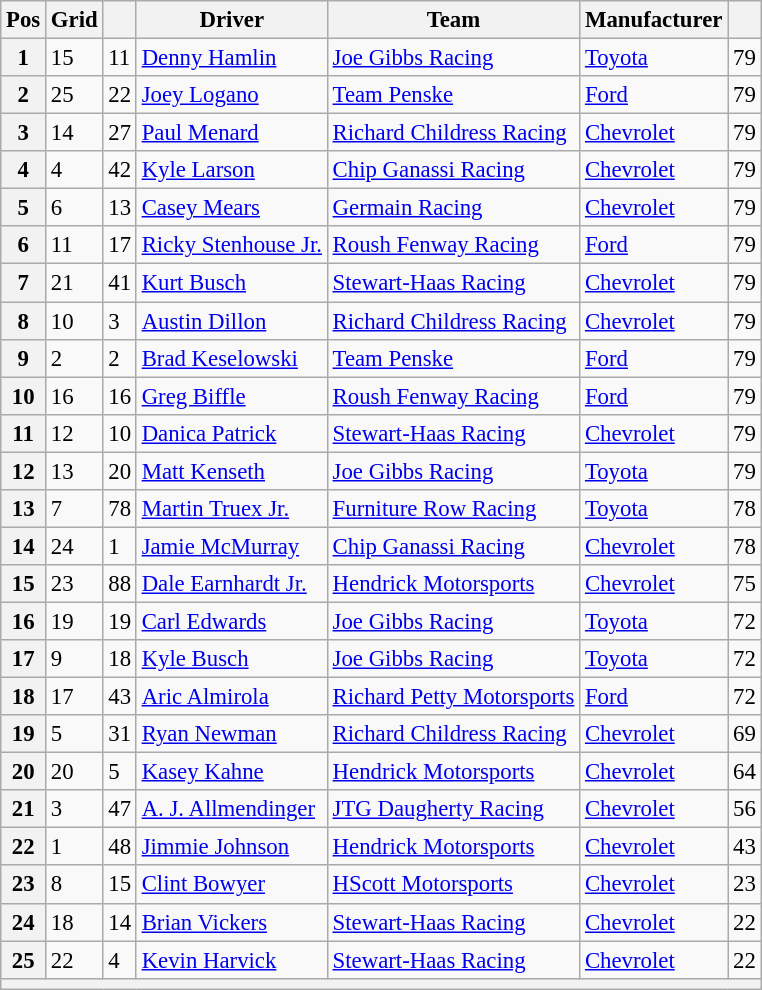<table class="wikitable" style="font-size:95%">
<tr>
<th>Pos</th>
<th>Grid</th>
<th></th>
<th>Driver</th>
<th>Team</th>
<th>Manufacturer</th>
<th></th>
</tr>
<tr>
<th>1</th>
<td>15</td>
<td>11</td>
<td><a href='#'>Denny Hamlin</a></td>
<td><a href='#'>Joe Gibbs Racing</a></td>
<td><a href='#'>Toyota</a></td>
<td>79</td>
</tr>
<tr>
<th>2</th>
<td>25</td>
<td>22</td>
<td><a href='#'>Joey Logano</a></td>
<td><a href='#'>Team Penske</a></td>
<td><a href='#'>Ford</a></td>
<td>79</td>
</tr>
<tr>
<th>3</th>
<td>14</td>
<td>27</td>
<td><a href='#'>Paul Menard</a></td>
<td><a href='#'>Richard Childress Racing</a></td>
<td><a href='#'>Chevrolet</a></td>
<td>79</td>
</tr>
<tr>
<th>4</th>
<td>4</td>
<td>42</td>
<td><a href='#'>Kyle Larson</a></td>
<td><a href='#'>Chip Ganassi Racing</a></td>
<td><a href='#'>Chevrolet</a></td>
<td>79</td>
</tr>
<tr>
<th>5</th>
<td>6</td>
<td>13</td>
<td><a href='#'>Casey Mears</a></td>
<td><a href='#'>Germain Racing</a></td>
<td><a href='#'>Chevrolet</a></td>
<td>79</td>
</tr>
<tr>
<th>6</th>
<td>11</td>
<td>17</td>
<td><a href='#'>Ricky Stenhouse Jr.</a></td>
<td><a href='#'>Roush Fenway Racing</a></td>
<td><a href='#'>Ford</a></td>
<td>79</td>
</tr>
<tr>
<th>7</th>
<td>21</td>
<td>41</td>
<td><a href='#'>Kurt Busch</a></td>
<td><a href='#'>Stewart-Haas Racing</a></td>
<td><a href='#'>Chevrolet</a></td>
<td>79</td>
</tr>
<tr>
<th>8</th>
<td>10</td>
<td>3</td>
<td><a href='#'>Austin Dillon</a></td>
<td><a href='#'>Richard Childress Racing</a></td>
<td><a href='#'>Chevrolet</a></td>
<td>79</td>
</tr>
<tr>
<th>9</th>
<td>2</td>
<td>2</td>
<td><a href='#'>Brad Keselowski</a></td>
<td><a href='#'>Team Penske</a></td>
<td><a href='#'>Ford</a></td>
<td>79</td>
</tr>
<tr>
<th>10</th>
<td>16</td>
<td>16</td>
<td><a href='#'>Greg Biffle</a></td>
<td><a href='#'>Roush Fenway Racing</a></td>
<td><a href='#'>Ford</a></td>
<td>79</td>
</tr>
<tr>
<th>11</th>
<td>12</td>
<td>10</td>
<td><a href='#'>Danica Patrick</a></td>
<td><a href='#'>Stewart-Haas Racing</a></td>
<td><a href='#'>Chevrolet</a></td>
<td>79</td>
</tr>
<tr>
<th>12</th>
<td>13</td>
<td>20</td>
<td><a href='#'>Matt Kenseth</a></td>
<td><a href='#'>Joe Gibbs Racing</a></td>
<td><a href='#'>Toyota</a></td>
<td>79</td>
</tr>
<tr>
<th>13</th>
<td>7</td>
<td>78</td>
<td><a href='#'>Martin Truex Jr.</a></td>
<td><a href='#'>Furniture Row Racing</a></td>
<td><a href='#'>Toyota</a></td>
<td>78</td>
</tr>
<tr>
<th>14</th>
<td>24</td>
<td>1</td>
<td><a href='#'>Jamie McMurray</a></td>
<td><a href='#'>Chip Ganassi Racing</a></td>
<td><a href='#'>Chevrolet</a></td>
<td>78</td>
</tr>
<tr>
<th>15</th>
<td>23</td>
<td>88</td>
<td><a href='#'>Dale Earnhardt Jr.</a></td>
<td><a href='#'>Hendrick Motorsports</a></td>
<td><a href='#'>Chevrolet</a></td>
<td>75</td>
</tr>
<tr>
<th>16</th>
<td>19</td>
<td>19</td>
<td><a href='#'>Carl Edwards</a></td>
<td><a href='#'>Joe Gibbs Racing</a></td>
<td><a href='#'>Toyota</a></td>
<td>72</td>
</tr>
<tr>
<th>17</th>
<td>9</td>
<td>18</td>
<td><a href='#'>Kyle Busch</a></td>
<td><a href='#'>Joe Gibbs Racing</a></td>
<td><a href='#'>Toyota</a></td>
<td>72</td>
</tr>
<tr>
<th>18</th>
<td>17</td>
<td>43</td>
<td><a href='#'>Aric Almirola</a></td>
<td><a href='#'>Richard Petty Motorsports</a></td>
<td><a href='#'>Ford</a></td>
<td>72</td>
</tr>
<tr>
<th>19</th>
<td>5</td>
<td>31</td>
<td><a href='#'>Ryan Newman</a></td>
<td><a href='#'>Richard Childress Racing</a></td>
<td><a href='#'>Chevrolet</a></td>
<td>69</td>
</tr>
<tr>
<th>20</th>
<td>20</td>
<td>5</td>
<td><a href='#'>Kasey Kahne</a></td>
<td><a href='#'>Hendrick Motorsports</a></td>
<td><a href='#'>Chevrolet</a></td>
<td>64</td>
</tr>
<tr>
<th>21</th>
<td>3</td>
<td>47</td>
<td><a href='#'>A. J. Allmendinger</a></td>
<td><a href='#'>JTG Daugherty Racing</a></td>
<td><a href='#'>Chevrolet</a></td>
<td>56</td>
</tr>
<tr>
<th>22</th>
<td>1</td>
<td>48</td>
<td><a href='#'>Jimmie Johnson</a></td>
<td><a href='#'>Hendrick Motorsports</a></td>
<td><a href='#'>Chevrolet</a></td>
<td>43</td>
</tr>
<tr>
<th>23</th>
<td>8</td>
<td>15</td>
<td><a href='#'>Clint Bowyer</a></td>
<td><a href='#'>HScott Motorsports</a></td>
<td><a href='#'>Chevrolet</a></td>
<td>23</td>
</tr>
<tr>
<th>24</th>
<td>18</td>
<td>14</td>
<td><a href='#'>Brian Vickers</a></td>
<td><a href='#'>Stewart-Haas Racing</a></td>
<td><a href='#'>Chevrolet</a></td>
<td>22</td>
</tr>
<tr>
<th>25</th>
<td>22</td>
<td>4</td>
<td><a href='#'>Kevin Harvick</a></td>
<td><a href='#'>Stewart-Haas Racing</a></td>
<td><a href='#'>Chevrolet</a></td>
<td>22</td>
</tr>
<tr>
<th colspan="7"></th>
</tr>
</table>
